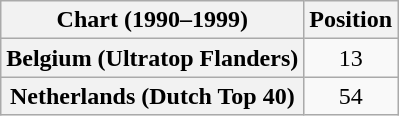<table class="wikitable plainrowheaders">
<tr>
<th>Chart (1990–1999)</th>
<th>Position</th>
</tr>
<tr>
<th scope="row">Belgium (Ultratop Flanders)</th>
<td style="text-align:center;">13</td>
</tr>
<tr>
<th scope="row">Netherlands (Dutch Top 40)</th>
<td style="text-align:center;">54</td>
</tr>
</table>
